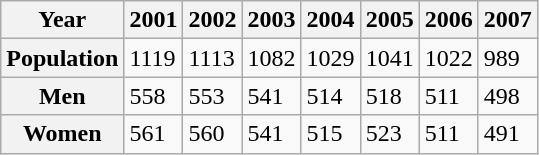<table class="wikitable">
<tr>
<th>Year</th>
<th>2001</th>
<th>2002</th>
<th>2003</th>
<th>2004</th>
<th>2005</th>
<th>2006</th>
<th>2007</th>
</tr>
<tr>
<th>Population</th>
<td>1119</td>
<td>1113</td>
<td>1082</td>
<td>1029</td>
<td>1041</td>
<td>1022</td>
<td>989</td>
</tr>
<tr>
<th>Men</th>
<td>558</td>
<td>553</td>
<td>541</td>
<td>514</td>
<td>518</td>
<td>511</td>
<td>498</td>
</tr>
<tr>
<th>Women</th>
<td>561</td>
<td>560</td>
<td>541</td>
<td>515</td>
<td>523</td>
<td>511</td>
<td>491</td>
</tr>
</table>
